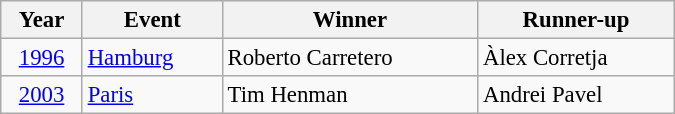<table class="wikitable nowrap" style="font-size: 95%; width: 450px">
<tr>
<th scope="col">Year</th>
<th scope="col">Event</th>
<th scope="col">Winner</th>
<th scope="col">Runner-up</th>
</tr>
<tr>
<td style="text-align:center"><a href='#'>1996</a></td>
<td><a href='#'>Hamburg</a></td>
<td> Roberto Carretero</td>
<td> Àlex Corretja</td>
</tr>
<tr>
<td style="text-align:center"><a href='#'>2003</a></td>
<td><a href='#'>Paris</a></td>
<td> Tim Henman</td>
<td> Andrei Pavel</td>
</tr>
</table>
